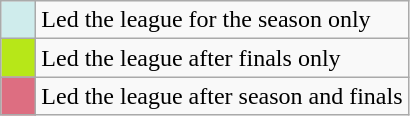<table class="wikitable">
<tr>
<td style="background:#CFECEC; width:1em"></td>
<td>Led the league for the season only</td>
</tr>
<tr>
<td style="background:#b7e718; width:1em"></td>
<td>Led the league after finals only</td>
</tr>
<tr>
<td style="background:#DD6E81; width:1em"></td>
<td>Led the league after season and finals</td>
</tr>
</table>
